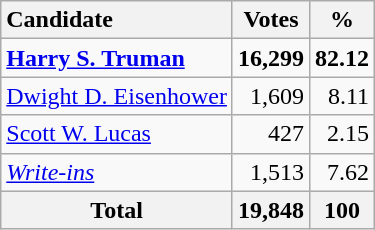<table class="wikitable sortable plainrowheaders" style="text-align:right">
<tr>
<th style="text-align:left;">Candidate</th>
<th>Votes</th>
<th>%</th>
</tr>
<tr>
<td style="text-align:left;"><strong><a href='#'>Harry S. Truman</a></strong></td>
<td><strong>16,299</strong></td>
<td><strong>82.12</strong></td>
</tr>
<tr>
<td style="text-align:left;"><a href='#'>Dwight D. Eisenhower</a></td>
<td>1,609</td>
<td>8.11</td>
</tr>
<tr>
<td style="text-align:left;"><a href='#'>Scott W. Lucas</a></td>
<td>427</td>
<td>2.15</td>
</tr>
<tr>
<td style="text-align:left;"><em><a href='#'>Write-ins</a></em></td>
<td>1,513</td>
<td>7.62</td>
</tr>
<tr class="sortbottom">
<th>Total</th>
<th>19,848</th>
<th>100</th>
</tr>
</table>
